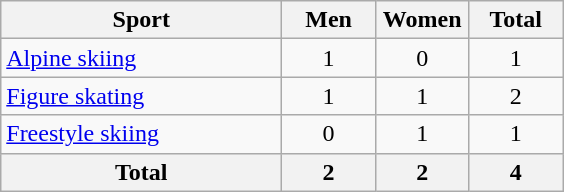<table class="wikitable sortable" style="text-align:center;">
<tr>
<th width=180>Sport</th>
<th width=55>Men</th>
<th width=55>Women</th>
<th width=55>Total</th>
</tr>
<tr>
<td align=left><a href='#'>Alpine skiing</a></td>
<td>1</td>
<td>0</td>
<td>1</td>
</tr>
<tr>
<td align=left><a href='#'>Figure skating</a></td>
<td>1</td>
<td>1</td>
<td>2</td>
</tr>
<tr>
<td align=left><a href='#'>Freestyle skiing</a></td>
<td>0</td>
<td>1</td>
<td>1</td>
</tr>
<tr>
<th>Total</th>
<th>2</th>
<th>2</th>
<th>4</th>
</tr>
</table>
